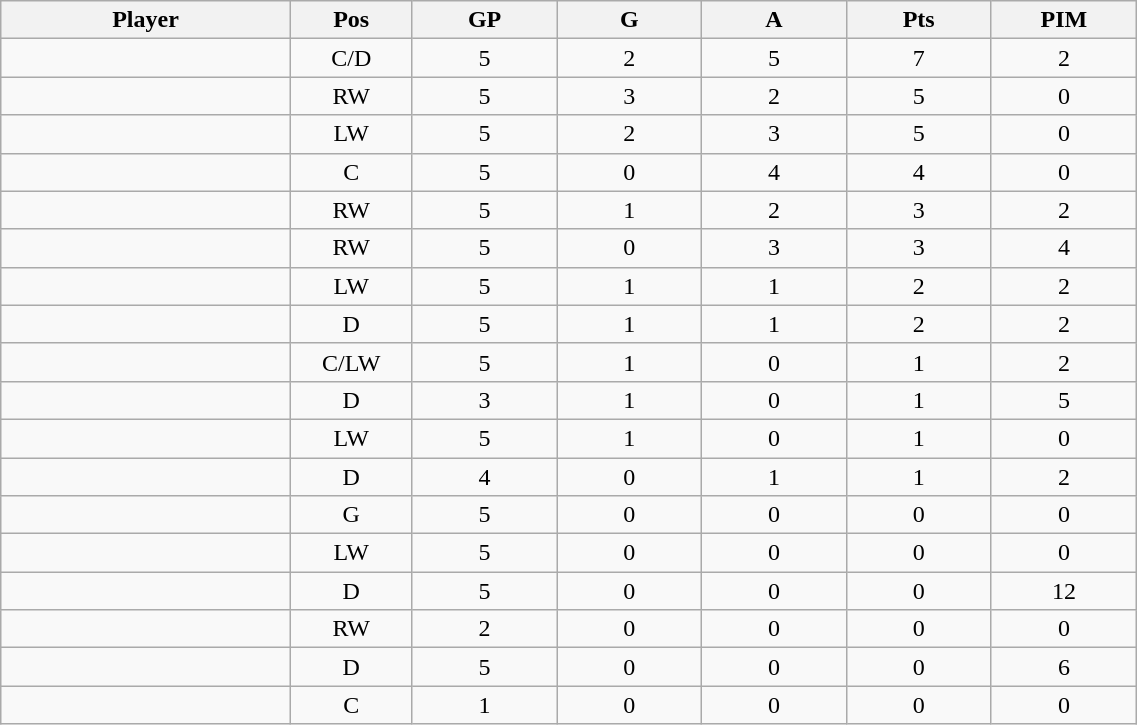<table class="wikitable sortable" width="60%">
<tr ALIGN="center">
<th bgcolor="#DDDDFF" width="10%">Player</th>
<th bgcolor="#DDDDFF" width="3%" title="Position">Pos</th>
<th bgcolor="#DDDDFF" width="5%" title="Games played">GP</th>
<th bgcolor="#DDDDFF" width="5%" title="Goals">G</th>
<th bgcolor="#DDDDFF" width="5%" title="Assists">A</th>
<th bgcolor="#DDDDFF" width="5%" title="Points">Pts</th>
<th bgcolor="#DDDDFF" width="5%" title="Penalties in Minutes">PIM</th>
</tr>
<tr align="center">
<td align="right"></td>
<td>C/D</td>
<td>5</td>
<td>2</td>
<td>5</td>
<td>7</td>
<td>2</td>
</tr>
<tr align="center">
<td align="right"></td>
<td>RW</td>
<td>5</td>
<td>3</td>
<td>2</td>
<td>5</td>
<td>0</td>
</tr>
<tr align="center">
<td align="right"></td>
<td>LW</td>
<td>5</td>
<td>2</td>
<td>3</td>
<td>5</td>
<td>0</td>
</tr>
<tr align="center">
<td align="right"></td>
<td>C</td>
<td>5</td>
<td>0</td>
<td>4</td>
<td>4</td>
<td>0</td>
</tr>
<tr align="center">
<td align="right"></td>
<td>RW</td>
<td>5</td>
<td>1</td>
<td>2</td>
<td>3</td>
<td>2</td>
</tr>
<tr align="center">
<td align="right"></td>
<td>RW</td>
<td>5</td>
<td>0</td>
<td>3</td>
<td>3</td>
<td>4</td>
</tr>
<tr align="center">
<td align="right"></td>
<td>LW</td>
<td>5</td>
<td>1</td>
<td>1</td>
<td>2</td>
<td>2</td>
</tr>
<tr align="center">
<td align="right"></td>
<td>D</td>
<td>5</td>
<td>1</td>
<td>1</td>
<td>2</td>
<td>2</td>
</tr>
<tr align="center">
<td align="right"></td>
<td>C/LW</td>
<td>5</td>
<td>1</td>
<td>0</td>
<td>1</td>
<td>2</td>
</tr>
<tr align="center">
<td align="right"></td>
<td>D</td>
<td>3</td>
<td>1</td>
<td>0</td>
<td>1</td>
<td>5</td>
</tr>
<tr align="center">
<td align="right"></td>
<td>LW</td>
<td>5</td>
<td>1</td>
<td>0</td>
<td>1</td>
<td>0</td>
</tr>
<tr align="center">
<td align="right"></td>
<td>D</td>
<td>4</td>
<td>0</td>
<td>1</td>
<td>1</td>
<td>2</td>
</tr>
<tr align="center">
<td align="right"></td>
<td>G</td>
<td>5</td>
<td>0</td>
<td>0</td>
<td>0</td>
<td>0</td>
</tr>
<tr align="center">
<td align="right"></td>
<td>LW</td>
<td>5</td>
<td>0</td>
<td>0</td>
<td>0</td>
<td>0</td>
</tr>
<tr align="center">
<td align="right"></td>
<td>D</td>
<td>5</td>
<td>0</td>
<td>0</td>
<td>0</td>
<td>12</td>
</tr>
<tr align="center">
<td align="right"></td>
<td>RW</td>
<td>2</td>
<td>0</td>
<td>0</td>
<td>0</td>
<td>0</td>
</tr>
<tr align="center">
<td align="right"></td>
<td>D</td>
<td>5</td>
<td>0</td>
<td>0</td>
<td>0</td>
<td>6</td>
</tr>
<tr align="center">
<td align="right"></td>
<td>C</td>
<td>1</td>
<td>0</td>
<td>0</td>
<td>0</td>
<td>0</td>
</tr>
</table>
